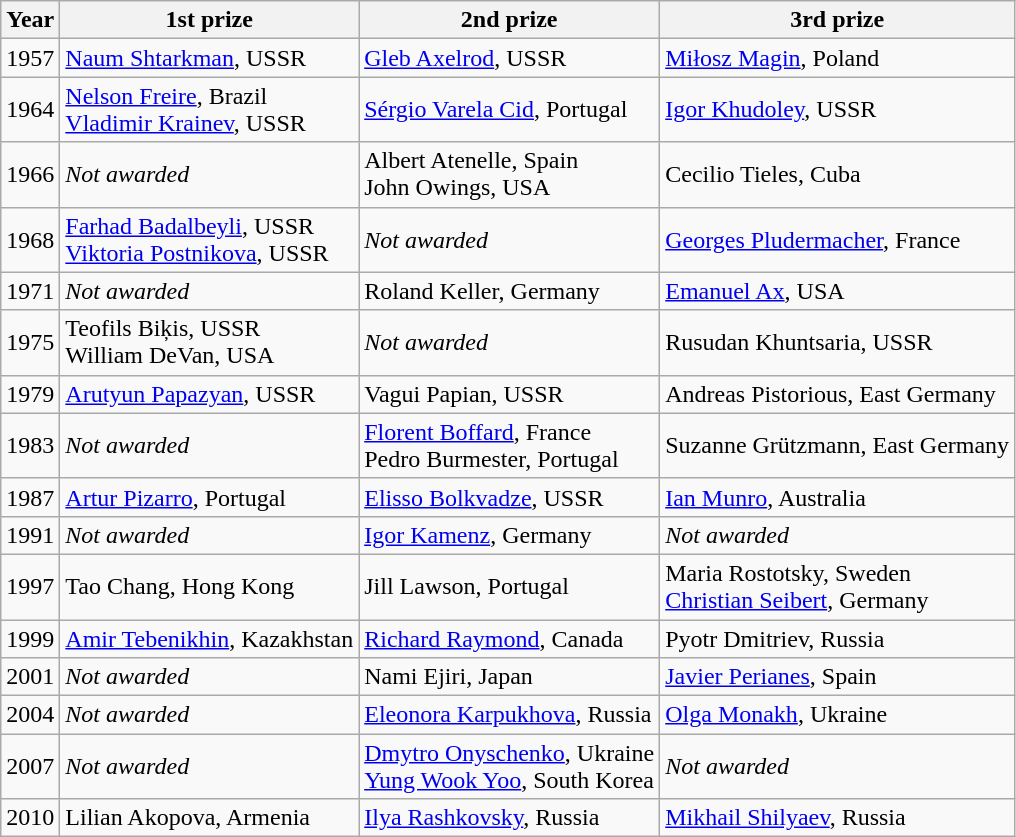<table class="wikitable">
<tr>
<th>Year</th>
<th>1st prize</th>
<th>2nd prize</th>
<th>3rd prize</th>
</tr>
<tr>
<td>1957</td>
<td><a href='#'>Naum Shtarkman</a>, USSR</td>
<td><a href='#'>Gleb Axelrod</a>, USSR</td>
<td><a href='#'>Miłosz Magin</a>, Poland</td>
</tr>
<tr>
<td>1964</td>
<td><a href='#'>Nelson Freire</a>, Brazil<br><a href='#'>Vladimir Krainev</a>, USSR</td>
<td><a href='#'>Sérgio Varela Cid</a>, Portugal</td>
<td><a href='#'>Igor Khudoley</a>, USSR</td>
</tr>
<tr>
<td>1966</td>
<td><em>Not awarded</em></td>
<td>Albert Atenelle, Spain <br>John Owings, USA</td>
<td>Cecilio Tieles, Cuba</td>
</tr>
<tr>
<td>1968</td>
<td><a href='#'>Farhad Badalbeyli</a>, USSR<br><a href='#'>Viktoria Postnikova</a>, USSR</td>
<td><em>Not awarded</em></td>
<td><a href='#'>Georges Pludermacher</a>, France</td>
</tr>
<tr>
<td>1971</td>
<td><em>Not awarded</em></td>
<td>Roland Keller, Germany</td>
<td><a href='#'>Emanuel Ax</a>, USA</td>
</tr>
<tr>
<td>1975</td>
<td>Teofils Biķis, USSR<br>William DeVan, USA</td>
<td><em>Not awarded</em></td>
<td>Rusudan Khuntsaria, USSR</td>
</tr>
<tr>
<td>1979</td>
<td><a href='#'>Arutyun Papazyan</a>, USSR</td>
<td>Vagui Papian, USSR</td>
<td>Andreas Pistorious, East Germany</td>
</tr>
<tr>
<td>1983</td>
<td><em>Not awarded</em></td>
<td><a href='#'>Florent Boffard</a>, France<br>Pedro Burmester, Portugal</td>
<td>Suzanne Grützmann, East Germany</td>
</tr>
<tr>
<td>1987</td>
<td><a href='#'>Artur Pizarro</a>, Portugal</td>
<td><a href='#'>Elisso Bolkvadze</a>, USSR</td>
<td><a href='#'>Ian Munro</a>, Australia</td>
</tr>
<tr>
<td>1991</td>
<td><em>Not awarded</em></td>
<td><a href='#'>Igor Kamenz</a>, Germany</td>
<td><em>Not awarded</em></td>
</tr>
<tr>
<td>1997</td>
<td>Tao Chang, Hong Kong</td>
<td>Jill Lawson, Portugal</td>
<td>Maria Rostotsky, Sweden<br><a href='#'>Christian Seibert</a>, Germany</td>
</tr>
<tr>
<td>1999</td>
<td><a href='#'>Amir Tebenikhin</a>, Kazakhstan</td>
<td><a href='#'>Richard Raymond</a>, Canada</td>
<td>Pyotr Dmitriev, Russia</td>
</tr>
<tr>
<td>2001</td>
<td><em>Not awarded</em></td>
<td>Nami Ejiri, Japan</td>
<td><a href='#'>Javier Perianes</a>, Spain</td>
</tr>
<tr>
<td>2004</td>
<td><em>Not awarded</em></td>
<td><a href='#'>Eleonora Karpukhova</a>, Russia</td>
<td><a href='#'>Olga Monakh</a>, Ukraine</td>
</tr>
<tr>
<td>2007</td>
<td><em>Not awarded</em></td>
<td><a href='#'>Dmytro Onyschenko</a>, Ukraine<br><a href='#'>Yung Wook Yoo</a>, South Korea</td>
<td><em>Not awarded</em></td>
</tr>
<tr>
<td>2010</td>
<td>Lilian Akopova, Armenia</td>
<td><a href='#'>Ilya Rashkovsky</a>, Russia</td>
<td><a href='#'>Mikhail Shilyaev</a>, Russia </td>
</tr>
</table>
